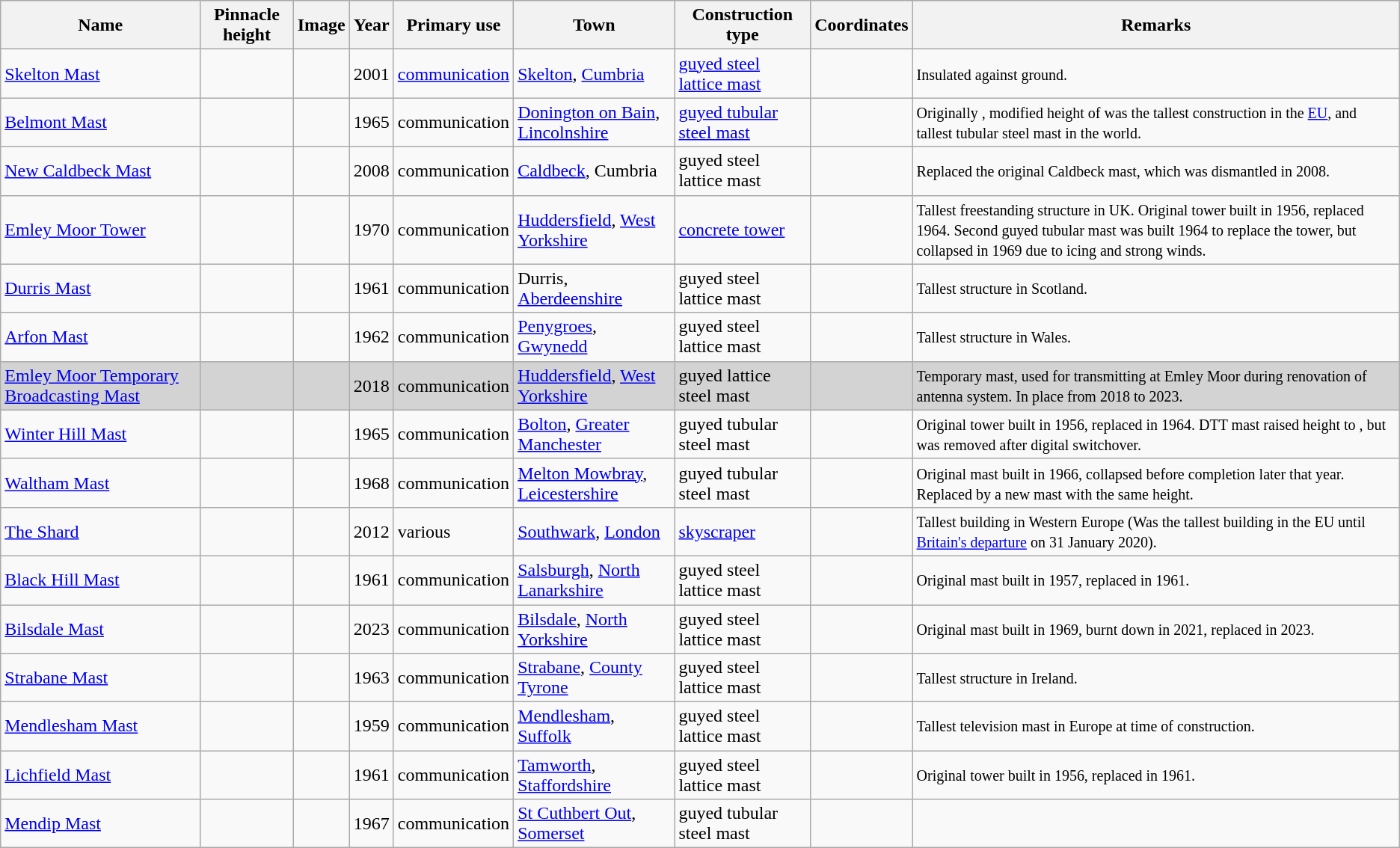<table class="wikitable sortable">
<tr>
<th>Name</th>
<th>Pinnacle height</th>
<th>Image</th>
<th>Year</th>
<th>Primary use</th>
<th>Town</th>
<th>Construction type</th>
<th>Coordinates</th>
<th>Remarks</th>
</tr>
<tr>
<td><a href='#'>Skelton Mast</a></td>
<td></td>
<td></td>
<td>2001</td>
<td><a href='#'>communication</a></td>
<td><a href='#'>Skelton</a>, <a href='#'>Cumbria</a></td>
<td><a href='#'>guyed steel lattice mast</a></td>
<td></td>
<td><small>Insulated against ground.</small></td>
</tr>
<tr>
<td><a href='#'>Belmont Mast</a></td>
<td nowrap></td>
<td></td>
<td>1965</td>
<td>communication</td>
<td><a href='#'>Donington on Bain</a>, <a href='#'>Lincolnshire</a></td>
<td><a href='#'>guyed tubular steel mast</a></td>
<td></td>
<td><small>Originally , modified height of  was the tallest construction in the <a href='#'>EU</a>, and tallest tubular steel mast in the world.</small></td>
</tr>
<tr>
<td><a href='#'>New Caldbeck Mast</a></td>
<td></td>
<td></td>
<td>2008</td>
<td>communication</td>
<td><a href='#'>Caldbeck</a>, Cumbria</td>
<td>guyed steel lattice mast</td>
<td></td>
<td><small>Replaced the original Caldbeck mast, which was dismantled in 2008.</small></td>
</tr>
<tr>
<td><a href='#'>Emley Moor Tower</a></td>
<td></td>
<td></td>
<td>1970</td>
<td>communication</td>
<td><a href='#'>Huddersfield</a>, <a href='#'>West Yorkshire</a></td>
<td><a href='#'>concrete tower</a></td>
<td></td>
<td><small>Tallest freestanding structure in UK. Original  tower built in 1956, replaced 1964. Second  guyed tubular mast was built 1964 to replace the tower, but collapsed in 1969 due to icing and strong winds.</small></td>
</tr>
<tr>
<td><a href='#'>Durris Mast</a></td>
<td></td>
<td></td>
<td>1961</td>
<td>communication</td>
<td>Durris, <a href='#'>Aberdeenshire</a></td>
<td>guyed steel lattice mast</td>
<td></td>
<td><small>Tallest structure in Scotland.</small></td>
</tr>
<tr>
<td><a href='#'>Arfon Mast</a></td>
<td></td>
<td></td>
<td>1962</td>
<td>communication</td>
<td><a href='#'>Penygroes</a>, <a href='#'>Gwynedd</a></td>
<td>guyed steel lattice mast</td>
<td></td>
<td><small>Tallest structure in Wales.</small></td>
</tr>
<tr bgcolor=#D3D3D3>
<td><a href='#'>Emley Moor Temporary Broadcasting Mast</a></td>
<td></td>
<td></td>
<td>2018</td>
<td>communication</td>
<td><a href='#'>Huddersfield</a>, <a href='#'>West Yorkshire</a></td>
<td>guyed lattice steel mast</td>
<td></td>
<td><small>Temporary mast, used for transmitting at Emley Moor during renovation of antenna system. In place from 2018 to 2023.</small></td>
</tr>
<tr>
<td nowrap><a href='#'>Winter Hill Mast</a></td>
<td></td>
<td></td>
<td>1965</td>
<td>communication</td>
<td><a href='#'>Bolton</a>, <a href='#'>Greater Manchester</a></td>
<td>guyed tubular steel mast</td>
<td></td>
<td><small>Original  tower built in 1956, replaced in 1964. DTT mast raised height to , but was removed after digital switchover.</small></td>
</tr>
<tr>
<td><a href='#'>Waltham Mast</a></td>
<td></td>
<td></td>
<td>1968</td>
<td>communication</td>
<td><a href='#'>Melton Mowbray</a>, <a href='#'>Leicestershire</a></td>
<td>guyed tubular steel mast</td>
<td></td>
<td><small>Original mast built in 1966, collapsed before completion later that year. Replaced by a new mast with the same height.</small></td>
</tr>
<tr>
<td><a href='#'>The Shard</a></td>
<td></td>
<td></td>
<td>2012</td>
<td>various</td>
<td><a href='#'>Southwark</a>, <a href='#'>London</a></td>
<td><a href='#'>skyscraper</a></td>
<td></td>
<td><small>Tallest building in Western Europe (Was the tallest building in the EU until <a href='#'>Britain's departure</a> on 31 January 2020).</small></td>
</tr>
<tr>
<td><a href='#'>Black Hill Mast</a></td>
<td></td>
<td></td>
<td>1961</td>
<td>communication</td>
<td><a href='#'>Salsburgh</a>, <a href='#'>North Lanarkshire</a></td>
<td>guyed steel lattice mast</td>
<td></td>
<td><small>Original  mast built in 1957, replaced in 1961.</small></td>
</tr>
<tr>
<td><a href='#'>Bilsdale Mast</a></td>
<td></td>
<td></td>
<td>2023</td>
<td>communication</td>
<td><a href='#'>Bilsdale</a>, <a href='#'>North Yorkshire</a></td>
<td>guyed steel lattice mast</td>
<td></td>
<td><small>Original  mast built in 1969, burnt down in 2021, replaced in 2023.</small></td>
</tr>
<tr>
<td><a href='#'>Strabane Mast</a></td>
<td></td>
<td></td>
<td>1963</td>
<td>communication</td>
<td><a href='#'>Strabane</a>, <a href='#'>County Tyrone</a></td>
<td>guyed steel lattice mast</td>
<td></td>
<td><small>Tallest structure in Ireland.</small></td>
</tr>
<tr>
<td><a href='#'>Mendlesham Mast</a></td>
<td></td>
<td></td>
<td>1959</td>
<td>communication</td>
<td><a href='#'>Mendlesham</a>, <a href='#'>Suffolk</a></td>
<td>guyed steel lattice mast</td>
<td></td>
<td><small>Tallest television mast in Europe at time of construction.</small></td>
</tr>
<tr>
<td><a href='#'>Lichfield Mast</a></td>
<td></td>
<td></td>
<td>1961</td>
<td>communication</td>
<td><a href='#'>Tamworth</a>, <a href='#'>Staffordshire</a></td>
<td>guyed steel lattice mast</td>
<td></td>
<td><small>Original  tower built in 1956, replaced in 1961.</small></td>
</tr>
<tr>
<td><a href='#'>Mendip Mast</a></td>
<td></td>
<td></td>
<td>1967</td>
<td>communication</td>
<td><a href='#'>St Cuthbert Out</a>, <a href='#'>Somerset</a></td>
<td>guyed tubular steel mast</td>
<td></td>
<td></td>
</tr>
</table>
